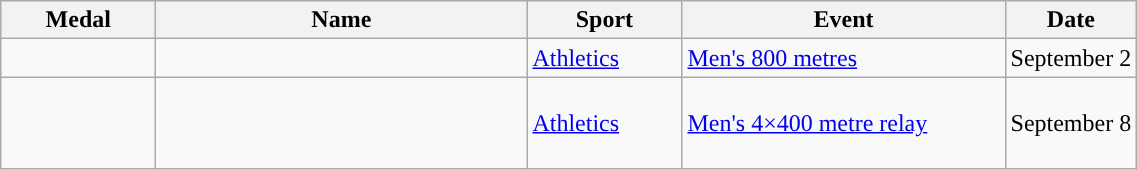<table class="wikitable">
<tr>
<th style="width:6em">Medal</th>
<th style="width:15em">Name</th>
<th style="width:6em">Sport</th>
<th style="width:13em">Event</th>
<th style='width:6em"'>Date</th>
</tr>
<tr>
<td></td>
<td></td>
<td><a href='#'>Athletics</a></td>
<td><a href='#'>Men's 800 metres</a></td>
<td>September 2</td>
</tr>
<tr>
<td></td>
<td><br><br><br></td>
<td><a href='#'>Athletics</a></td>
<td><a href='#'>Men's 4×400 metre relay</a></td>
<td>September 8</td>
</tr>
</table>
